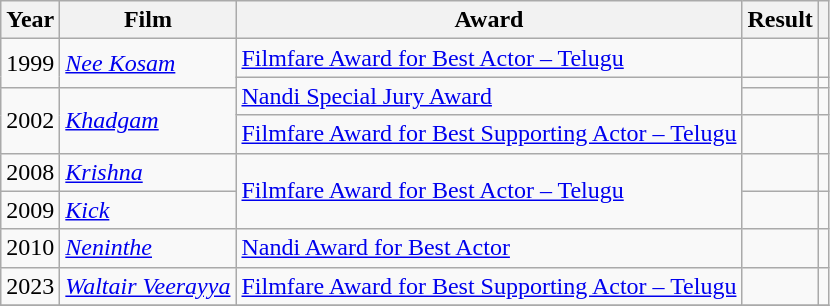<table class="wikitable">
<tr>
<th>Year</th>
<th>Film</th>
<th>Award</th>
<th>Result</th>
<th></th>
</tr>
<tr>
<td rowspan="2">1999</td>
<td rowspan="2"><em><a href='#'>Nee Kosam</a></em></td>
<td><a href='#'>Filmfare Award for Best Actor – Telugu</a></td>
<td></td>
<td></td>
</tr>
<tr>
<td rowspan="2"><a href='#'>Nandi Special Jury Award</a></td>
<td></td>
<td></td>
</tr>
<tr>
<td rowspan="2">2002</td>
<td rowspan="2"><em><a href='#'>Khadgam</a></em></td>
<td></td>
<td></td>
</tr>
<tr>
<td rowspan="1"><a href='#'>Filmfare Award for Best Supporting Actor – Telugu</a></td>
<td></td>
<td></td>
</tr>
<tr>
<td>2008</td>
<td><a href='#'><em>Krishna</em></a></td>
<td rowspan="2"><a href='#'>Filmfare Award for Best Actor – Telugu</a></td>
<td></td>
<td></td>
</tr>
<tr>
<td>2009</td>
<td><a href='#'><em>Kick</em></a></td>
<td></td>
<td></td>
</tr>
<tr>
<td>2010</td>
<td><em><a href='#'>Neninthe</a></em></td>
<td><a href='#'>Nandi Award for Best Actor</a></td>
<td></td>
<td></td>
</tr>
<tr>
<td>2023</td>
<td><em><a href='#'>Waltair Veerayya</a></em></td>
<td><a href='#'>Filmfare Award for Best Supporting Actor – Telugu</a></td>
<td></td>
<td></td>
</tr>
<tr>
</tr>
</table>
